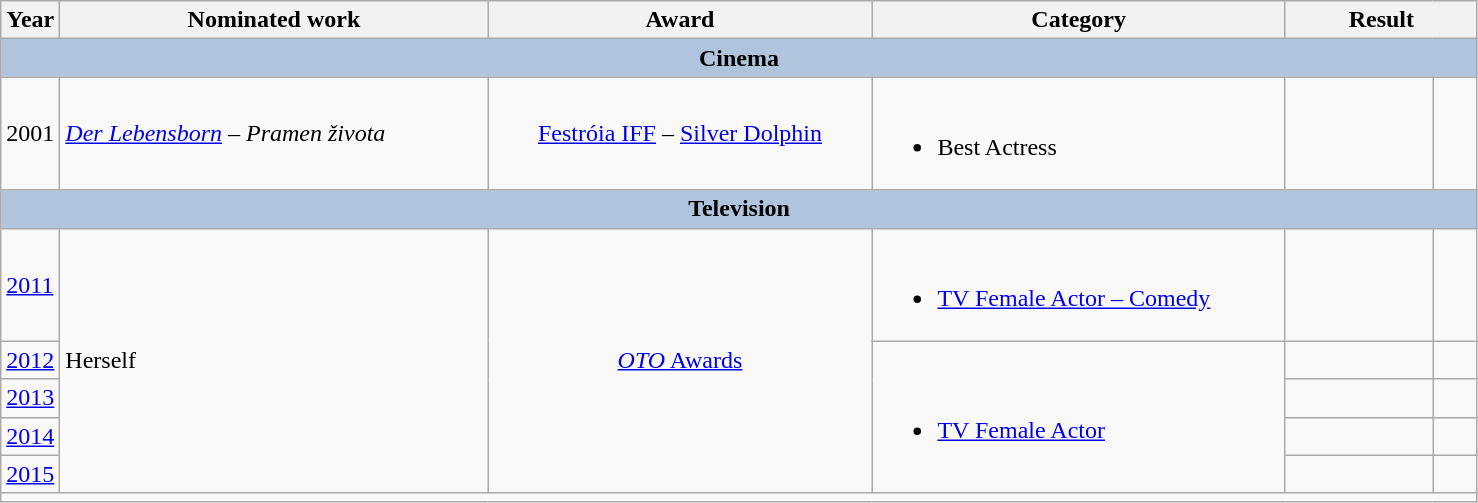<table class="wikitable" style="text-align:left">
<tr>
<th width=4%>Year</th>
<th width=29%>Nominated work</th>
<th width=26%>Award</th>
<th width=28%>Category</th>
<th width=13% colspan=2>Result</th>
</tr>
<tr>
<th colspan=7 style=background:#B0C4DE;>Cinema</th>
</tr>
<tr>
<td>2001</td>
<td><em><a href='#'>Der Lebensborn</a> – Pramen života</em></td>
<td align=center><a href='#'>Festróia IFF</a> – <a href='#'>Silver Dolphin</a></td>
<td><br><ul><li>Best Actress</li></ul></td>
<td></td>
<td width=3% align=center></td>
</tr>
<tr>
<th colspan=7 style=background:#B0C4DE;>Television</th>
</tr>
<tr>
<td><a href='#'>2011</a></td>
<td rowspan=5>Herself</td>
<td rowspan=5 align=center><a href='#'><em>OTO</em> Awards</a></td>
<td><br><ul><li><a href='#'>TV Female Actor – Comedy</a></li></ul></td>
<td></td>
<td width=3% align=center></td>
</tr>
<tr>
<td><a href='#'>2012</a></td>
<td rowspan=4><br><ul><li><a href='#'>TV Female Actor</a></li></ul></td>
<td></td>
<td width=3% align=center></td>
</tr>
<tr>
<td><a href='#'>2013</a></td>
<td></td>
<td width=3% align=center></td>
</tr>
<tr>
<td><a href='#'>2014</a></td>
<td></td>
<td width=3% align=center></td>
</tr>
<tr>
<td><a href='#'>2015</a></td>
<td></td>
<td width=3% align=center></td>
</tr>
<tr>
<td colspan=6 style=font-size:8pt></td>
</tr>
</table>
